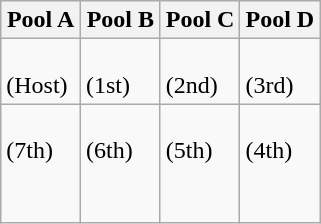<table class="wikitable">
<tr>
<th width=25%>Pool A</th>
<th width=25%>Pool B</th>
<th width=25%>Pool C</th>
<th width=25%>Pool D</th>
</tr>
<tr>
<td><br><strong></strong> (Host)<br></td>
<td><br><strong></strong> (1st)<br></td>
<td><br><strong></strong> (2nd)<br></td>
<td><br><strong></strong> (3rd)<br></td>
</tr>
<tr>
<td valign=top><br> (7th)<br>
<br>
</td>
<td><br> (6th)<br>
<br>
<br>
</td>
<td valign=top><br> (5th)<br>
<br>
<br>
</td>
<td><br> (4th)<br>
<br>
<br>
</td>
</tr>
</table>
